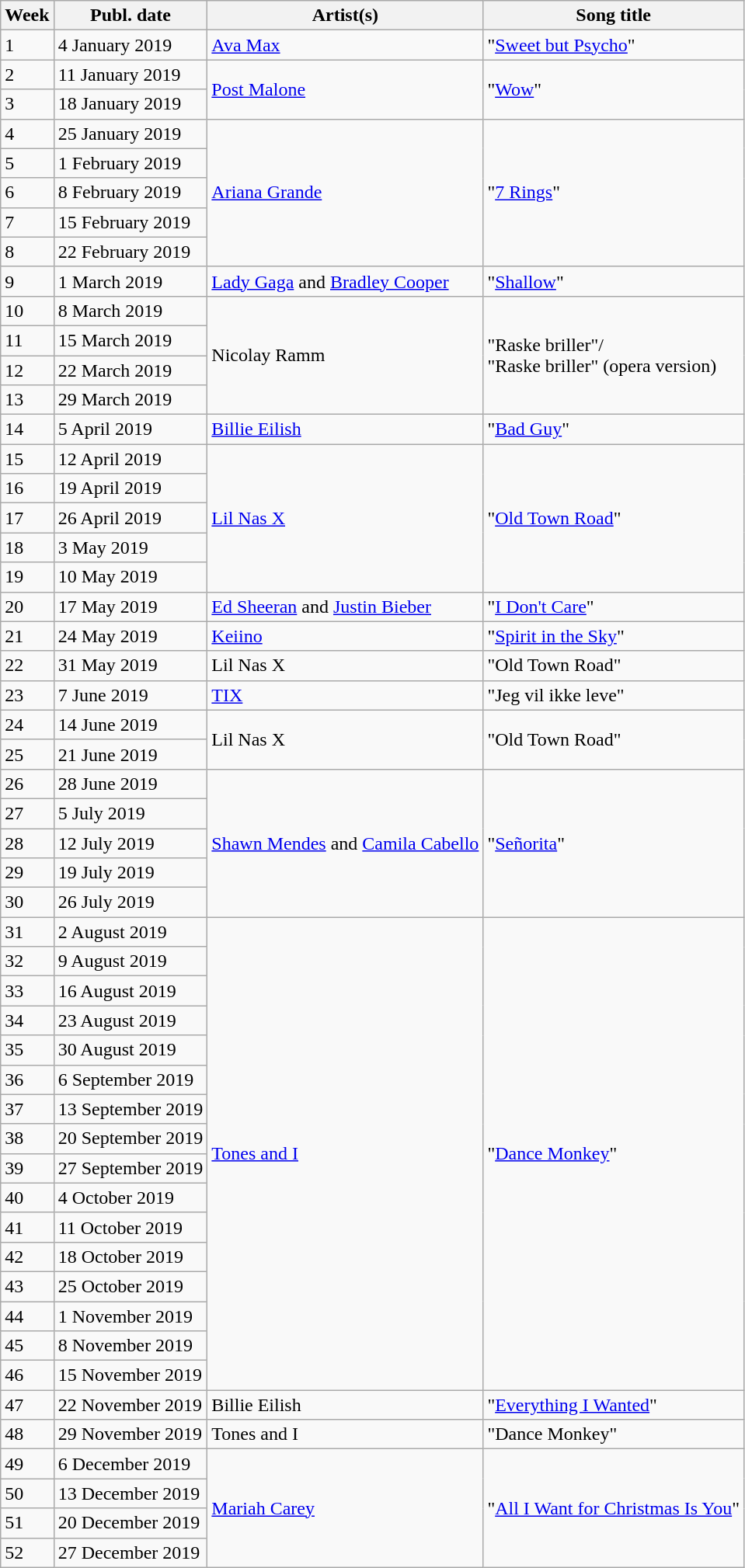<table class="wikitable">
<tr>
<th>Week</th>
<th>Publ. date</th>
<th>Artist(s)</th>
<th>Song title</th>
</tr>
<tr>
<td>1</td>
<td>4 January 2019</td>
<td><a href='#'>Ava Max</a></td>
<td>"<a href='#'>Sweet but Psycho</a>"</td>
</tr>
<tr>
<td>2</td>
<td>11 January 2019</td>
<td rowspan="2"><a href='#'>Post Malone</a></td>
<td rowspan="2">"<a href='#'>Wow</a>"</td>
</tr>
<tr>
<td>3</td>
<td>18 January 2019</td>
</tr>
<tr>
<td>4</td>
<td>25 January 2019</td>
<td rowspan="5"><a href='#'>Ariana Grande</a></td>
<td rowspan="5">"<a href='#'>7 Rings</a>"</td>
</tr>
<tr>
<td>5</td>
<td>1 February 2019</td>
</tr>
<tr>
<td>6</td>
<td>8 February 2019</td>
</tr>
<tr>
<td>7</td>
<td>15 February 2019</td>
</tr>
<tr>
<td>8</td>
<td>22 February 2019</td>
</tr>
<tr>
<td>9</td>
<td>1 March 2019</td>
<td><a href='#'>Lady Gaga</a> and <a href='#'>Bradley Cooper</a></td>
<td>"<a href='#'>Shallow</a>"</td>
</tr>
<tr>
<td>10</td>
<td>8 March 2019</td>
<td rowspan="4">Nicolay Ramm</td>
<td rowspan="4">"Raske briller"/<br>"Raske briller" (opera version)</td>
</tr>
<tr>
<td>11</td>
<td>15 March 2019</td>
</tr>
<tr>
<td>12</td>
<td>22 March 2019</td>
</tr>
<tr>
<td>13</td>
<td>29 March 2019</td>
</tr>
<tr>
<td>14</td>
<td>5 April 2019</td>
<td><a href='#'>Billie Eilish</a></td>
<td>"<a href='#'>Bad Guy</a>"</td>
</tr>
<tr>
<td>15</td>
<td>12 April 2019</td>
<td rowspan="5"><a href='#'>Lil Nas X</a></td>
<td rowspan="5">"<a href='#'>Old Town Road</a>"</td>
</tr>
<tr>
<td>16</td>
<td>19 April 2019</td>
</tr>
<tr>
<td>17</td>
<td>26 April 2019</td>
</tr>
<tr>
<td>18</td>
<td>3 May 2019</td>
</tr>
<tr>
<td>19</td>
<td>10 May 2019</td>
</tr>
<tr>
<td>20</td>
<td>17 May 2019</td>
<td><a href='#'>Ed Sheeran</a> and <a href='#'>Justin Bieber</a></td>
<td>"<a href='#'>I Don't Care</a>"</td>
</tr>
<tr>
<td>21</td>
<td>24 May 2019</td>
<td><a href='#'>Keiino</a></td>
<td>"<a href='#'>Spirit in the Sky</a>"</td>
</tr>
<tr>
<td>22</td>
<td>31 May 2019</td>
<td>Lil Nas X</td>
<td>"Old Town Road"</td>
</tr>
<tr>
<td>23</td>
<td>7 June 2019</td>
<td><a href='#'>TIX</a></td>
<td>"Jeg vil ikke leve"</td>
</tr>
<tr>
<td>24</td>
<td>14 June 2019</td>
<td rowspan="2">Lil Nas X</td>
<td rowspan="2">"Old Town Road"</td>
</tr>
<tr>
<td>25</td>
<td>21 June 2019</td>
</tr>
<tr>
<td>26</td>
<td>28 June 2019</td>
<td rowspan="5"><a href='#'>Shawn Mendes</a> and <a href='#'>Camila Cabello</a></td>
<td rowspan="5">"<a href='#'>Señorita</a>"</td>
</tr>
<tr>
<td>27</td>
<td>5 July 2019</td>
</tr>
<tr>
<td>28</td>
<td>12 July 2019</td>
</tr>
<tr>
<td>29</td>
<td>19 July 2019</td>
</tr>
<tr>
<td>30</td>
<td>26 July 2019</td>
</tr>
<tr>
<td>31</td>
<td>2 August 2019</td>
<td rowspan="16"><a href='#'>Tones and I</a></td>
<td rowspan="16">"<a href='#'>Dance Monkey</a>"</td>
</tr>
<tr>
<td>32</td>
<td>9 August 2019</td>
</tr>
<tr>
<td>33</td>
<td>16 August 2019</td>
</tr>
<tr>
<td>34</td>
<td>23 August 2019</td>
</tr>
<tr>
<td>35</td>
<td>30 August 2019</td>
</tr>
<tr>
<td>36</td>
<td>6 September 2019</td>
</tr>
<tr>
<td>37</td>
<td>13 September 2019</td>
</tr>
<tr>
<td>38</td>
<td>20 September 2019</td>
</tr>
<tr>
<td>39</td>
<td>27 September 2019</td>
</tr>
<tr>
<td>40</td>
<td>4 October 2019</td>
</tr>
<tr>
<td>41</td>
<td>11 October 2019</td>
</tr>
<tr>
<td>42</td>
<td>18 October 2019</td>
</tr>
<tr>
<td>43</td>
<td>25 October 2019</td>
</tr>
<tr>
<td>44</td>
<td>1 November 2019</td>
</tr>
<tr>
<td>45</td>
<td>8 November 2019</td>
</tr>
<tr>
<td>46</td>
<td>15 November 2019</td>
</tr>
<tr>
<td>47</td>
<td>22 November 2019</td>
<td>Billie Eilish</td>
<td>"<a href='#'>Everything I Wanted</a>"</td>
</tr>
<tr>
<td>48</td>
<td>29 November 2019</td>
<td>Tones and I</td>
<td>"Dance Monkey"</td>
</tr>
<tr>
<td>49</td>
<td>6 December 2019</td>
<td rowspan="4"><a href='#'>Mariah Carey</a></td>
<td rowspan="4">"<a href='#'>All I Want for Christmas Is You</a>"</td>
</tr>
<tr>
<td>50</td>
<td>13 December 2019</td>
</tr>
<tr>
<td>51</td>
<td>20 December 2019</td>
</tr>
<tr>
<td>52</td>
<td>27 December 2019</td>
</tr>
</table>
